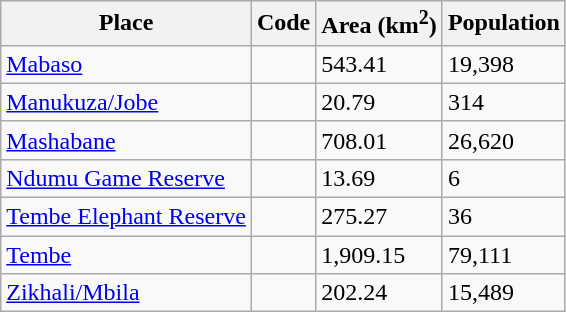<table class="wikitable sortable">
<tr>
<th>Place</th>
<th>Code</th>
<th>Area (km<sup>2</sup>)</th>
<th>Population</th>
</tr>
<tr>
<td><a href='#'>Mabaso</a></td>
<td></td>
<td>543.41</td>
<td>19,398</td>
</tr>
<tr>
<td><a href='#'>Manukuza/Jobe</a></td>
<td></td>
<td>20.79</td>
<td>314</td>
</tr>
<tr>
<td><a href='#'>Mashabane</a></td>
<td></td>
<td>708.01</td>
<td>26,620</td>
</tr>
<tr>
<td><a href='#'>Ndumu Game Reserve</a></td>
<td></td>
<td>13.69</td>
<td>6</td>
</tr>
<tr>
<td><a href='#'>Tembe Elephant Reserve</a></td>
<td></td>
<td>275.27</td>
<td>36</td>
</tr>
<tr>
<td><a href='#'>Tembe</a></td>
<td></td>
<td>1,909.15</td>
<td>79,111</td>
</tr>
<tr>
<td><a href='#'>Zikhali/Mbila</a></td>
<td></td>
<td>202.24</td>
<td>15,489</td>
</tr>
</table>
